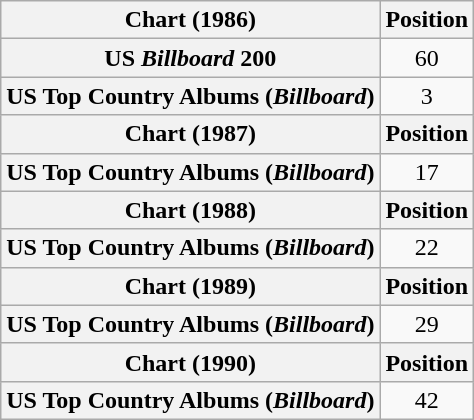<table class="wikitable plainrowheaders" style="text-align:center">
<tr>
<th scope="col">Chart (1986)</th>
<th scope="col">Position</th>
</tr>
<tr>
<th scope="row">US <em>Billboard</em> 200</th>
<td>60</td>
</tr>
<tr>
<th scope="row">US Top Country Albums (<em>Billboard</em>)</th>
<td>3</td>
</tr>
<tr>
<th scope="col">Chart (1987)</th>
<th scope="col">Position</th>
</tr>
<tr>
<th scope="row">US Top Country Albums (<em>Billboard</em>)</th>
<td>17</td>
</tr>
<tr>
<th scope="col">Chart (1988)</th>
<th scope="col">Position</th>
</tr>
<tr>
<th scope="row">US Top Country Albums (<em>Billboard</em>)</th>
<td>22</td>
</tr>
<tr>
<th scope="col">Chart (1989)</th>
<th scope="col">Position</th>
</tr>
<tr>
<th scope="row">US Top Country Albums (<em>Billboard</em>)</th>
<td>29</td>
</tr>
<tr>
<th scope="col">Chart (1990)</th>
<th scope="col">Position</th>
</tr>
<tr>
<th scope="row">US Top Country Albums (<em>Billboard</em>)</th>
<td>42</td>
</tr>
</table>
